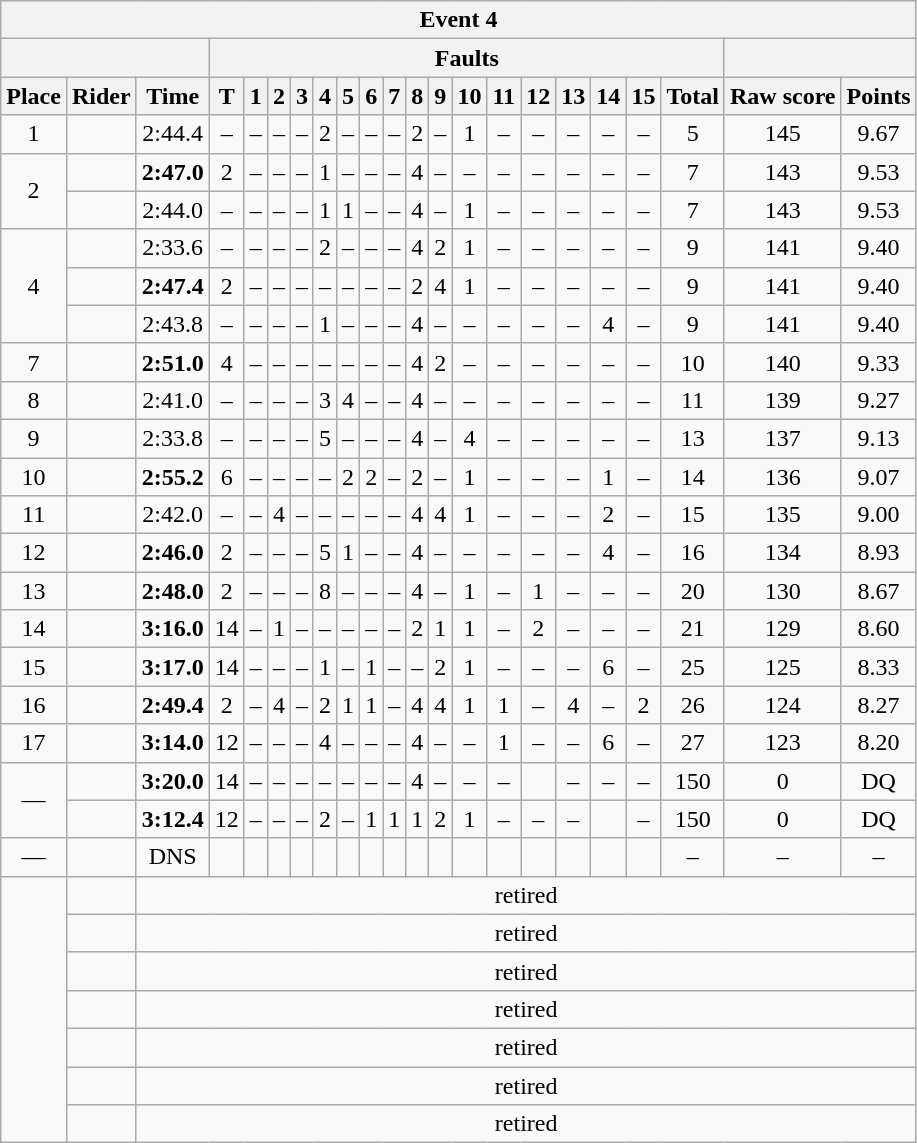<table class=wikitable style="text-align:center">
<tr>
<th colspan=22>Event 4</th>
</tr>
<tr>
<th colspan=3></th>
<th colspan=17>Faults</th>
<th colspan=2></th>
</tr>
<tr>
<th>Place</th>
<th>Rider</th>
<th>Time</th>
<th>T</th>
<th>1</th>
<th>2</th>
<th>3</th>
<th>4</th>
<th>5</th>
<th>6</th>
<th>7</th>
<th>8</th>
<th>9</th>
<th>10</th>
<th>11</th>
<th>12</th>
<th>13</th>
<th>14</th>
<th>15</th>
<th>Total</th>
<th>Raw score</th>
<th>Points</th>
</tr>
<tr>
<td>1</td>
<td align=left></td>
<td>2:44.4</td>
<td>–</td>
<td>–</td>
<td>–</td>
<td>–</td>
<td>2</td>
<td>–</td>
<td>–</td>
<td>–</td>
<td>2</td>
<td>–</td>
<td>1</td>
<td>–</td>
<td>–</td>
<td>–</td>
<td>–</td>
<td>–</td>
<td>5</td>
<td>145</td>
<td>9.67</td>
</tr>
<tr>
<td rowspan=2>2</td>
<td align=left></td>
<td><strong>2:47.0</strong></td>
<td>2</td>
<td>–</td>
<td>–</td>
<td>–</td>
<td>1</td>
<td>–</td>
<td>–</td>
<td>–</td>
<td>4</td>
<td>–</td>
<td>–</td>
<td>–</td>
<td>–</td>
<td>–</td>
<td>–</td>
<td>–</td>
<td>7</td>
<td>143</td>
<td>9.53</td>
</tr>
<tr>
<td align=left></td>
<td>2:44.0</td>
<td>–</td>
<td>–</td>
<td>–</td>
<td>–</td>
<td>1</td>
<td>1</td>
<td>–</td>
<td>–</td>
<td>4</td>
<td>–</td>
<td>1</td>
<td>–</td>
<td>–</td>
<td>–</td>
<td>–</td>
<td>–</td>
<td>7</td>
<td>143</td>
<td>9.53</td>
</tr>
<tr>
<td rowspan=3>4</td>
<td align=left></td>
<td>2:33.6</td>
<td>–</td>
<td>–</td>
<td>–</td>
<td>–</td>
<td>2</td>
<td>–</td>
<td>–</td>
<td>–</td>
<td>4</td>
<td>2</td>
<td>1</td>
<td>–</td>
<td>–</td>
<td>–</td>
<td>–</td>
<td>–</td>
<td>9</td>
<td>141</td>
<td>9.40</td>
</tr>
<tr>
<td align=left></td>
<td><strong>2:47.4</strong></td>
<td>2</td>
<td>–</td>
<td>–</td>
<td>–</td>
<td>–</td>
<td>–</td>
<td>–</td>
<td>–</td>
<td>2</td>
<td>4</td>
<td>1</td>
<td>–</td>
<td>–</td>
<td>–</td>
<td>–</td>
<td>–</td>
<td>9</td>
<td>141</td>
<td>9.40</td>
</tr>
<tr>
<td align=left></td>
<td>2:43.8</td>
<td>–</td>
<td>–</td>
<td>–</td>
<td>–</td>
<td>1</td>
<td>–</td>
<td>–</td>
<td>–</td>
<td>4</td>
<td>–</td>
<td>–</td>
<td>–</td>
<td>–</td>
<td>–</td>
<td>4</td>
<td>–</td>
<td>9</td>
<td>141</td>
<td>9.40</td>
</tr>
<tr>
<td>7</td>
<td align=left></td>
<td><strong>2:51.0</strong></td>
<td>4</td>
<td>–</td>
<td>–</td>
<td>–</td>
<td>–</td>
<td>–</td>
<td>–</td>
<td>–</td>
<td>4</td>
<td>2</td>
<td>–</td>
<td>–</td>
<td>–</td>
<td>–</td>
<td>–</td>
<td>–</td>
<td>10</td>
<td>140</td>
<td>9.33</td>
</tr>
<tr>
<td>8</td>
<td align=left></td>
<td>2:41.0</td>
<td>–</td>
<td>–</td>
<td>–</td>
<td>–</td>
<td>3</td>
<td>4</td>
<td>–</td>
<td>–</td>
<td>4</td>
<td>–</td>
<td>–</td>
<td>–</td>
<td>–</td>
<td>–</td>
<td>–</td>
<td>–</td>
<td>11</td>
<td>139</td>
<td>9.27</td>
</tr>
<tr>
<td>9</td>
<td align=left></td>
<td>2:33.8</td>
<td>–</td>
<td>–</td>
<td>–</td>
<td>–</td>
<td>5</td>
<td>–</td>
<td>–</td>
<td>–</td>
<td>4</td>
<td>–</td>
<td>4</td>
<td>–</td>
<td>–</td>
<td>–</td>
<td>–</td>
<td>–</td>
<td>13</td>
<td>137</td>
<td>9.13</td>
</tr>
<tr>
<td>10</td>
<td align=left></td>
<td><strong>2:55.2</strong></td>
<td>6</td>
<td>–</td>
<td>–</td>
<td>–</td>
<td>–</td>
<td>2</td>
<td>2</td>
<td>–</td>
<td>2</td>
<td>–</td>
<td>1</td>
<td>–</td>
<td>–</td>
<td>–</td>
<td>1</td>
<td>–</td>
<td>14</td>
<td>136</td>
<td>9.07</td>
</tr>
<tr>
<td>11</td>
<td align=left></td>
<td>2:42.0</td>
<td>–</td>
<td>–</td>
<td>4</td>
<td>–</td>
<td>–</td>
<td>–</td>
<td>–</td>
<td>–</td>
<td>4</td>
<td>4</td>
<td>1</td>
<td>–</td>
<td>–</td>
<td>–</td>
<td>2</td>
<td>–</td>
<td>15</td>
<td>135</td>
<td>9.00</td>
</tr>
<tr>
<td>12</td>
<td align=left></td>
<td><strong>2:46.0</strong></td>
<td>2</td>
<td>–</td>
<td>–</td>
<td>–</td>
<td>5</td>
<td>1</td>
<td>–</td>
<td>–</td>
<td>4</td>
<td>–</td>
<td>–</td>
<td>–</td>
<td>–</td>
<td>–</td>
<td>4</td>
<td>–</td>
<td>16</td>
<td>134</td>
<td>8.93</td>
</tr>
<tr>
<td>13</td>
<td align=left></td>
<td><strong>2:48.0</strong></td>
<td>2</td>
<td>–</td>
<td>–</td>
<td>–</td>
<td>8</td>
<td>–</td>
<td>–</td>
<td>–</td>
<td>4</td>
<td>–</td>
<td>1</td>
<td>–</td>
<td>1</td>
<td>–</td>
<td>–</td>
<td>–</td>
<td>20</td>
<td>130</td>
<td>8.67</td>
</tr>
<tr>
<td>14</td>
<td align=left></td>
<td><strong>3:16.0</strong></td>
<td>14</td>
<td>–</td>
<td>1</td>
<td>–</td>
<td>–</td>
<td>–</td>
<td>–</td>
<td>–</td>
<td>2</td>
<td>1</td>
<td>1</td>
<td>–</td>
<td>2</td>
<td>–</td>
<td>–</td>
<td>–</td>
<td>21</td>
<td>129</td>
<td>8.60</td>
</tr>
<tr>
<td>15</td>
<td align=left></td>
<td><strong>3:17.0</strong></td>
<td>14</td>
<td>–</td>
<td>–</td>
<td>–</td>
<td>1</td>
<td>–</td>
<td>1</td>
<td>–</td>
<td>–</td>
<td>2</td>
<td>1</td>
<td>–</td>
<td>–</td>
<td>–</td>
<td>6</td>
<td>–</td>
<td>25</td>
<td>125</td>
<td>8.33</td>
</tr>
<tr>
<td>16</td>
<td align=left></td>
<td><strong>2:49.4</strong></td>
<td>2</td>
<td>–</td>
<td>4</td>
<td>–</td>
<td>2</td>
<td>1</td>
<td>1</td>
<td>–</td>
<td>4</td>
<td>4</td>
<td>1</td>
<td>1</td>
<td>–</td>
<td>4</td>
<td>–</td>
<td>2</td>
<td>26</td>
<td>124</td>
<td>8.27</td>
</tr>
<tr>
<td>17</td>
<td align=left></td>
<td><strong>3:14.0</strong></td>
<td>12</td>
<td>–</td>
<td>–</td>
<td>–</td>
<td>4</td>
<td>–</td>
<td>–</td>
<td>–</td>
<td>4</td>
<td>–</td>
<td>–</td>
<td>1</td>
<td>–</td>
<td>–</td>
<td>6</td>
<td>–</td>
<td>27</td>
<td>123</td>
<td>8.20</td>
</tr>
<tr>
<td rowspan=2>—</td>
<td align=left></td>
<td><strong>3:20.0</strong></td>
<td>14</td>
<td>–</td>
<td>–</td>
<td>–</td>
<td>–</td>
<td>–</td>
<td>–</td>
<td>–</td>
<td>4</td>
<td>–</td>
<td>–</td>
<td>–</td>
<td></td>
<td>–</td>
<td>–</td>
<td>–</td>
<td>150</td>
<td>0</td>
<td>DQ</td>
</tr>
<tr>
<td align=left></td>
<td><strong>3:12.4</strong></td>
<td>12</td>
<td>–</td>
<td>–</td>
<td>–</td>
<td>2</td>
<td>–</td>
<td>1</td>
<td>1</td>
<td>1</td>
<td>2</td>
<td>1</td>
<td>–</td>
<td>–</td>
<td>–</td>
<td></td>
<td>–</td>
<td>150</td>
<td>0</td>
<td>DQ</td>
</tr>
<tr>
<td>—</td>
<td align=left></td>
<td>DNS</td>
<td></td>
<td></td>
<td></td>
<td></td>
<td></td>
<td></td>
<td></td>
<td></td>
<td></td>
<td></td>
<td></td>
<td></td>
<td></td>
<td></td>
<td></td>
<td></td>
<td>–</td>
<td>–</td>
<td>–</td>
</tr>
<tr>
<td rowspan=7></td>
<td align=left></td>
<td colspan=21>retired</td>
</tr>
<tr>
<td align=left></td>
<td colspan=21>retired</td>
</tr>
<tr>
<td align=left></td>
<td colspan=21>retired</td>
</tr>
<tr>
<td align=left></td>
<td colspan=21>retired</td>
</tr>
<tr>
<td align=left></td>
<td colspan=21>retired</td>
</tr>
<tr>
<td align=left></td>
<td colspan=21>retired</td>
</tr>
<tr>
<td align=left></td>
<td colspan=21>retired</td>
</tr>
</table>
